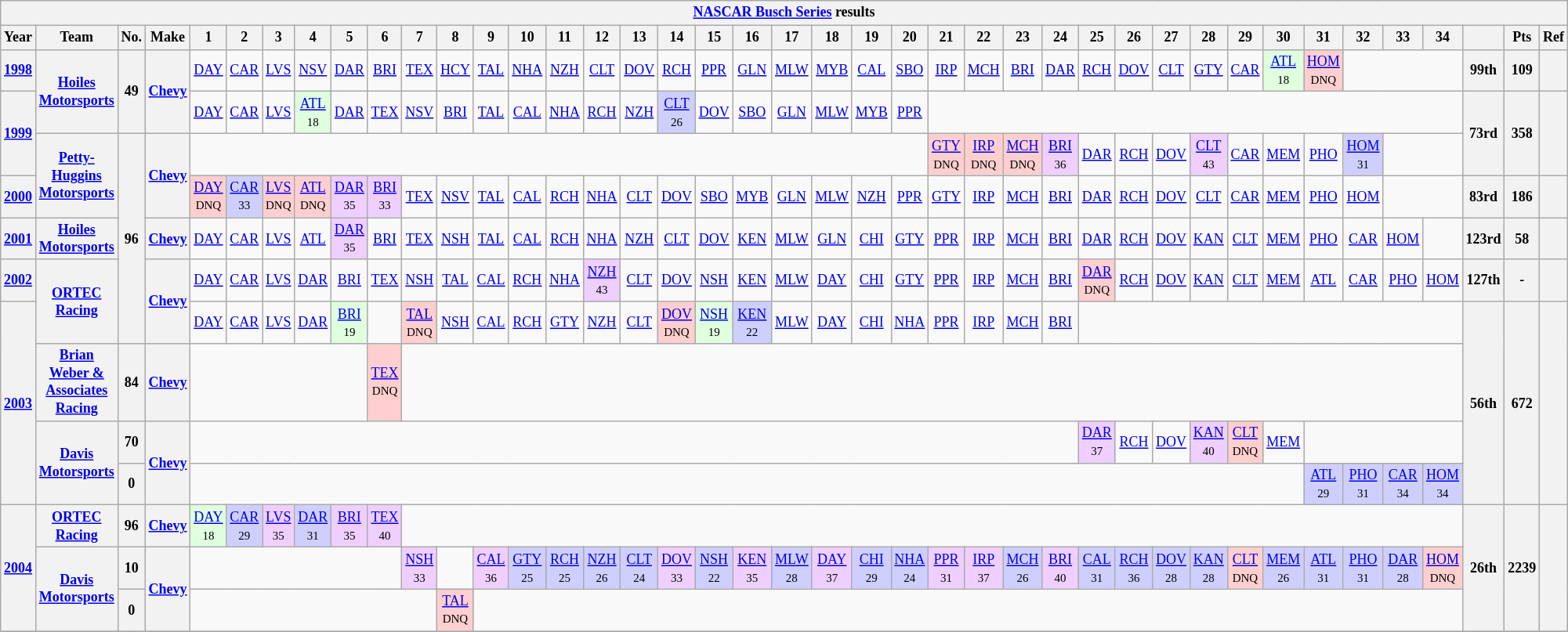<table class="wikitable" style="text-align:center; font-size:75%">
<tr>
<th colspan=41><a href='#'>NASCAR Busch Series</a> results</th>
</tr>
<tr>
<th>Year</th>
<th>Team</th>
<th>No.</th>
<th>Make</th>
<th>1</th>
<th>2</th>
<th>3</th>
<th>4</th>
<th>5</th>
<th>6</th>
<th>7</th>
<th>8</th>
<th>9</th>
<th>10</th>
<th>11</th>
<th>12</th>
<th>13</th>
<th>14</th>
<th>15</th>
<th>16</th>
<th>17</th>
<th>18</th>
<th>19</th>
<th>20</th>
<th>21</th>
<th>22</th>
<th>23</th>
<th>24</th>
<th>25</th>
<th>26</th>
<th>27</th>
<th>28</th>
<th>29</th>
<th>30</th>
<th>31</th>
<th>32</th>
<th>33</th>
<th>34</th>
<th></th>
<th>Pts</th>
<th>Ref</th>
</tr>
<tr>
<th><a href='#'>1998</a></th>
<th rowspan=2><a href='#'>Hoiles Motorsports</a></th>
<th rowspan=2>49</th>
<th rowspan=2><a href='#'>Chevy</a></th>
<td><a href='#'>DAY</a></td>
<td><a href='#'>CAR</a></td>
<td><a href='#'>LVS</a></td>
<td><a href='#'>NSV</a></td>
<td><a href='#'>DAR</a></td>
<td><a href='#'>BRI</a></td>
<td><a href='#'>TEX</a></td>
<td><a href='#'>HCY</a></td>
<td><a href='#'>TAL</a></td>
<td><a href='#'>NHA</a></td>
<td><a href='#'>NZH</a></td>
<td><a href='#'>CLT</a></td>
<td><a href='#'>DOV</a></td>
<td><a href='#'>RCH</a></td>
<td><a href='#'>PPR</a></td>
<td><a href='#'>GLN</a></td>
<td><a href='#'>MLW</a></td>
<td><a href='#'>MYB</a></td>
<td><a href='#'>CAL</a></td>
<td><a href='#'>SBO</a></td>
<td><a href='#'>IRP</a></td>
<td><a href='#'>MCH</a></td>
<td><a href='#'>BRI</a></td>
<td><a href='#'>DAR</a></td>
<td><a href='#'>RCH</a></td>
<td><a href='#'>DOV</a></td>
<td><a href='#'>CLT</a></td>
<td><a href='#'>GTY</a></td>
<td><a href='#'>CAR</a></td>
<td style="background:#DFFFDF;"><a href='#'>ATL</a><br><small>18</small></td>
<td style="background:#FFCFCF;"><a href='#'>HOM</a><br><small>DNQ</small></td>
<td colspan=3></td>
<th>99th</th>
<th>109</th>
<th></th>
</tr>
<tr>
<th rowspan=2><a href='#'>1999</a></th>
<td><a href='#'>DAY</a></td>
<td><a href='#'>CAR</a></td>
<td><a href='#'>LVS</a></td>
<td style="background:#DFFFDF;"><a href='#'>ATL</a><br><small>18</small></td>
<td><a href='#'>DAR</a></td>
<td><a href='#'>TEX</a></td>
<td><a href='#'>NSV</a></td>
<td><a href='#'>BRI</a></td>
<td><a href='#'>TAL</a></td>
<td><a href='#'>CAL</a></td>
<td><a href='#'>NHA</a></td>
<td><a href='#'>RCH</a></td>
<td><a href='#'>NZH</a></td>
<td style="background:#CFCFFF;"><a href='#'>CLT</a><br><small>26</small></td>
<td><a href='#'>DOV</a></td>
<td><a href='#'>SBO</a></td>
<td><a href='#'>GLN</a></td>
<td><a href='#'>MLW</a></td>
<td><a href='#'>MYB</a></td>
<td><a href='#'>PPR</a></td>
<td colspan=14></td>
<th rowspan=2>73rd</th>
<th rowspan=2>358</th>
<th rowspan=2></th>
</tr>
<tr>
<th rowspan=2><a href='#'>Petty-Huggins Motorsports</a></th>
<th rowspan=5>96</th>
<th rowspan=2><a href='#'>Chevy</a></th>
<td colspan=20></td>
<td style="background:#FFCFCF;"><a href='#'>GTY</a><br><small>DNQ</small></td>
<td style="background:#FFCFCF;"><a href='#'>IRP</a><br><small>DNQ</small></td>
<td style="background:#FFCFCF;"><a href='#'>MCH</a><br><small>DNQ</small></td>
<td style="background:#EFCFFF;"><a href='#'>BRI</a><br><small>36</small></td>
<td><a href='#'>DAR</a></td>
<td><a href='#'>RCH</a></td>
<td><a href='#'>DOV</a></td>
<td style="background:#EFCFFF;"><a href='#'>CLT</a><br><small>43</small></td>
<td><a href='#'>CAR</a></td>
<td><a href='#'>MEM</a></td>
<td><a href='#'>PHO</a></td>
<td style="background:#CFCFFF;"><a href='#'>HOM</a><br><small>31</small></td>
<td colspan=2></td>
</tr>
<tr>
<th><a href='#'>2000</a></th>
<td style="background:#FFCFCF;"><a href='#'>DAY</a><br><small>DNQ</small></td>
<td style="background:#CFCFFF;"><a href='#'>CAR</a><br><small>33</small></td>
<td style="background:#FFCFCF;"><a href='#'>LVS</a><br><small>DNQ</small></td>
<td style="background:#FFCFCF;"><a href='#'>ATL</a><br><small>DNQ</small></td>
<td style="background:#EFCFFF;"><a href='#'>DAR</a><br><small>35</small></td>
<td style="background:#EFCFFF;"><a href='#'>BRI</a><br><small>33</small></td>
<td><a href='#'>TEX</a></td>
<td><a href='#'>NSV</a></td>
<td><a href='#'>TAL</a></td>
<td><a href='#'>CAL</a></td>
<td><a href='#'>RCH</a></td>
<td><a href='#'>NHA</a></td>
<td><a href='#'>CLT</a></td>
<td><a href='#'>DOV</a></td>
<td><a href='#'>SBO</a></td>
<td><a href='#'>MYB</a></td>
<td><a href='#'>GLN</a></td>
<td><a href='#'>MLW</a></td>
<td><a href='#'>NZH</a></td>
<td><a href='#'>PPR</a></td>
<td><a href='#'>GTY</a></td>
<td><a href='#'>IRP</a></td>
<td><a href='#'>MCH</a></td>
<td><a href='#'>BRI</a></td>
<td><a href='#'>DAR</a></td>
<td><a href='#'>RCH</a></td>
<td><a href='#'>DOV</a></td>
<td><a href='#'>CLT</a></td>
<td><a href='#'>CAR</a></td>
<td><a href='#'>MEM</a></td>
<td><a href='#'>PHO</a></td>
<td><a href='#'>HOM</a></td>
<td colspan=2></td>
<th>83rd</th>
<th>186</th>
<th></th>
</tr>
<tr>
<th><a href='#'>2001</a></th>
<th><a href='#'>Hoiles Motorsports</a></th>
<th><a href='#'>Chevy</a></th>
<td><a href='#'>DAY</a></td>
<td><a href='#'>CAR</a></td>
<td><a href='#'>LVS</a></td>
<td><a href='#'>ATL</a></td>
<td style="background:#EFCFFF;"><a href='#'>DAR</a><br><small>35</small></td>
<td><a href='#'>BRI</a></td>
<td><a href='#'>TEX</a></td>
<td><a href='#'>NSH</a></td>
<td><a href='#'>TAL</a></td>
<td><a href='#'>CAL</a></td>
<td><a href='#'>RCH</a></td>
<td><a href='#'>NHA</a></td>
<td><a href='#'>NZH</a></td>
<td><a href='#'>CLT</a></td>
<td><a href='#'>DOV</a></td>
<td><a href='#'>KEN</a></td>
<td><a href='#'>MLW</a></td>
<td><a href='#'>GLN</a></td>
<td><a href='#'>CHI</a></td>
<td><a href='#'>GTY</a></td>
<td><a href='#'>PPR</a></td>
<td><a href='#'>IRP</a></td>
<td><a href='#'>MCH</a></td>
<td><a href='#'>BRI</a></td>
<td><a href='#'>DAR</a></td>
<td><a href='#'>RCH</a></td>
<td><a href='#'>DOV</a></td>
<td><a href='#'>KAN</a></td>
<td><a href='#'>CLT</a></td>
<td><a href='#'>MEM</a></td>
<td><a href='#'>PHO</a></td>
<td><a href='#'>CAR</a></td>
<td><a href='#'>HOM</a></td>
<td colspan=1></td>
<th>123rd</th>
<th>58</th>
<th></th>
</tr>
<tr>
<th><a href='#'>2002</a></th>
<th rowspan=2><a href='#'>ORTEC Racing</a></th>
<th rowspan=2><a href='#'>Chevy</a></th>
<td><a href='#'>DAY</a></td>
<td><a href='#'>CAR</a></td>
<td><a href='#'>LVS</a></td>
<td><a href='#'>DAR</a></td>
<td><a href='#'>BRI</a></td>
<td><a href='#'>TEX</a></td>
<td><a href='#'>NSH</a></td>
<td><a href='#'>TAL</a></td>
<td><a href='#'>CAL</a></td>
<td><a href='#'>RCH</a></td>
<td><a href='#'>NHA</a></td>
<td style="background:#EFCFFF;"><a href='#'>NZH</a><br><small>43</small></td>
<td><a href='#'>CLT</a></td>
<td><a href='#'>DOV</a></td>
<td><a href='#'>NSH</a></td>
<td><a href='#'>KEN</a></td>
<td><a href='#'>MLW</a></td>
<td><a href='#'>DAY</a></td>
<td><a href='#'>CHI</a></td>
<td><a href='#'>GTY</a></td>
<td><a href='#'>PPR</a></td>
<td><a href='#'>IRP</a></td>
<td><a href='#'>MCH</a></td>
<td><a href='#'>BRI</a></td>
<td style="background:#FFCFCF;"><a href='#'>DAR</a><br><small>DNQ</small></td>
<td><a href='#'>RCH</a></td>
<td><a href='#'>DOV</a></td>
<td><a href='#'>KAN</a></td>
<td><a href='#'>CLT</a></td>
<td><a href='#'>MEM</a></td>
<td><a href='#'>ATL</a></td>
<td><a href='#'>CAR</a></td>
<td><a href='#'>PHO</a></td>
<td><a href='#'>HOM</a></td>
<th>127th</th>
<th>-</th>
<th></th>
</tr>
<tr>
<th rowspan=4><a href='#'>2003</a></th>
<td><a href='#'>DAY</a></td>
<td><a href='#'>CAR</a></td>
<td><a href='#'>LVS</a></td>
<td><a href='#'>DAR</a></td>
<td style="background:#DFFFDF;"><a href='#'>BRI</a><br><small>19</small></td>
<td></td>
<td style="background:#FFCFCF;"><a href='#'>TAL</a><br><small>DNQ</small></td>
<td><a href='#'>NSH</a></td>
<td><a href='#'>CAL</a></td>
<td><a href='#'>RCH</a></td>
<td><a href='#'>GTY</a></td>
<td><a href='#'>NZH</a></td>
<td><a href='#'>CLT</a></td>
<td style="background:#FFCFCF;"><a href='#'>DOV</a><br><small>DNQ</small></td>
<td style="background:#DFFFDF;"><a href='#'>NSH</a><br><small>19</small></td>
<td style="background:#CFCFFF;"><a href='#'>KEN</a><br><small>22</small></td>
<td><a href='#'>MLW</a></td>
<td><a href='#'>DAY</a></td>
<td><a href='#'>CHI</a></td>
<td><a href='#'>NHA</a></td>
<td><a href='#'>PPR</a></td>
<td><a href='#'>IRP</a></td>
<td><a href='#'>MCH</a></td>
<td><a href='#'>BRI</a></td>
<td colspan=10></td>
<th rowspan=4>56th</th>
<th rowspan=4>672</th>
<th rowspan=4></th>
</tr>
<tr>
<th><a href='#'>Brian Weber & Associates Racing</a></th>
<th>84</th>
<th><a href='#'>Chevy</a></th>
<td colspan=5></td>
<td style="background:#FFCFCF;"><a href='#'>TEX</a><br><small>DNQ</small></td>
<td colspan=28></td>
</tr>
<tr>
<th rowspan=2><a href='#'>Davis Motorsports</a></th>
<th>70</th>
<th rowspan=2><a href='#'>Chevy</a></th>
<td colspan=24></td>
<td style="background:#EFCFFF;"><a href='#'>DAR</a><br><small>37</small></td>
<td><a href='#'>RCH</a></td>
<td><a href='#'>DOV</a></td>
<td style="background:#EFCFFF;"><a href='#'>KAN</a><br><small>40</small></td>
<td style="background:#FFCFCF;"><a href='#'>CLT</a><br><small>DNQ</small></td>
<td><a href='#'>MEM</a></td>
<td colspan=4></td>
</tr>
<tr>
<th>0</th>
<td colspan=30></td>
<td style="background:#CFCFFF;"><a href='#'>ATL</a><br><small>29</small></td>
<td style="background:#CFCFFF;"><a href='#'>PHO</a><br><small>31</small></td>
<td style="background:#CFCFFF;"><a href='#'>CAR</a><br><small>34</small></td>
<td style="background:#CFCFFF;"><a href='#'>HOM</a><br><small>34</small></td>
</tr>
<tr>
<th rowspan=3><a href='#'>2004</a></th>
<th><a href='#'>ORTEC Racing</a></th>
<th>96</th>
<th><a href='#'>Chevy</a></th>
<td style="background:#DFFFDF;"><a href='#'>DAY</a><br><small>18</small></td>
<td style="background:#CFCFFF;"><a href='#'>CAR</a><br><small>29</small></td>
<td style="background:#EFCFFF;"><a href='#'>LVS</a><br><small>35</small></td>
<td style="background:#CFCFFF;"><a href='#'>DAR</a><br><small>31</small></td>
<td style="background:#EFCFFF;"><a href='#'>BRI</a><br><small>35</small></td>
<td style="background:#EFCFFF;"><a href='#'>TEX</a><br><small>40</small></td>
<td colspan=28></td>
<th rowspan=3>26th</th>
<th rowspan=3>2239</th>
<th rowspan=3></th>
</tr>
<tr>
<th rowspan=2><a href='#'>Davis Motorsports</a></th>
<th>10</th>
<th rowspan=2><a href='#'>Chevy</a></th>
<td colspan=6></td>
<td style="background:#EFCFFF;"><a href='#'>NSH</a><br><small>33</small></td>
<td></td>
<td style="background:#EFCFFF;"><a href='#'>CAL</a><br><small>36</small></td>
<td style="background:#CFCFFF;"><a href='#'>GTY</a><br><small>25</small></td>
<td style="background:#CFCFFF;"><a href='#'>RCH</a><br><small>25</small></td>
<td style="background:#CFCFFF;"><a href='#'>NZH</a><br><small>26</small></td>
<td style="background:#CFCFFF;"><a href='#'>CLT</a><br><small>24</small></td>
<td style="background:#EFCFFF;"><a href='#'>DOV</a><br><small>33</small></td>
<td style="background:#CFCFFF;"><a href='#'>NSH</a><br><small>22</small></td>
<td style="background:#EFCFFF;"><a href='#'>KEN</a><br><small>35</small></td>
<td style="background:#CFCFFF;"><a href='#'>MLW</a><br><small>28</small></td>
<td style="background:#EFCFFF;"><a href='#'>DAY</a><br><small>37</small></td>
<td style="background:#CFCFFF;"><a href='#'>CHI</a><br><small>29</small></td>
<td style="background:#CFCFFF;"><a href='#'>NHA</a><br><small>24</small></td>
<td style="background:#EFCFFF;"><a href='#'>PPR</a><br><small>31</small></td>
<td style="background:#EFCFFF;"><a href='#'>IRP</a><br><small>37</small></td>
<td style="background:#CFCFFF;"><a href='#'>MCH</a><br><small>26</small></td>
<td style="background:#EFCFFF;"><a href='#'>BRI</a><br><small>40</small></td>
<td style="background:#CFCFFF;"><a href='#'>CAL</a><br><small>31</small></td>
<td style="background:#CFCFFF;"><a href='#'>RCH</a><br><small>36</small></td>
<td style="background:#CFCFFF;"><a href='#'>DOV</a><br><small>28</small></td>
<td style="background:#CFCFFF;"><a href='#'>KAN</a><br><small>28</small></td>
<td style="background:#FFCFCF;"><a href='#'>CLT</a><br><small>DNQ</small></td>
<td style="background:#CFCFFF;"><a href='#'>MEM</a><br><small>26</small></td>
<td style="background:#CFCFFF;"><a href='#'>ATL</a><br><small>31</small></td>
<td style="background:#CFCFFF;"><a href='#'>PHO</a><br><small>31</small></td>
<td style="background:#CFCFFF;"><a href='#'>DAR</a><br><small>28</small></td>
<td style="background:#FFCFCF;"><a href='#'>HOM</a><br><small>DNQ</small></td>
</tr>
<tr>
<th>0</th>
<td colspan=7></td>
<td style="background:#FFCFCF;"><a href='#'>TAL</a><br><small>DNQ</small></td>
<td colspan=26></td>
</tr>
<tr>
</tr>
</table>
